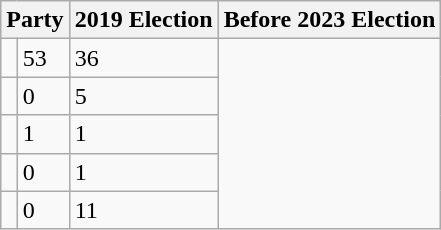<table class="wikitable" border="1">
<tr>
<th colspan="2" rowspan="1" align="center" valign="top"><strong>Party</strong></th>
<th colspan="1" rowspan="1" align="center" valign="top"><strong>2019 Election</strong></th>
<th colspan="1" rowspan="1" align="center" valign="top"><strong>Before 2023 Election</strong></th>
</tr>
<tr>
<td></td>
<td>53</td>
<td>36</td>
</tr>
<tr>
<td></td>
<td>0</td>
<td>5</td>
</tr>
<tr>
<td></td>
<td>1</td>
<td>1</td>
</tr>
<tr>
<td></td>
<td>0</td>
<td>1</td>
</tr>
<tr>
<td></td>
<td>0</td>
<td>11</td>
</tr>
</table>
